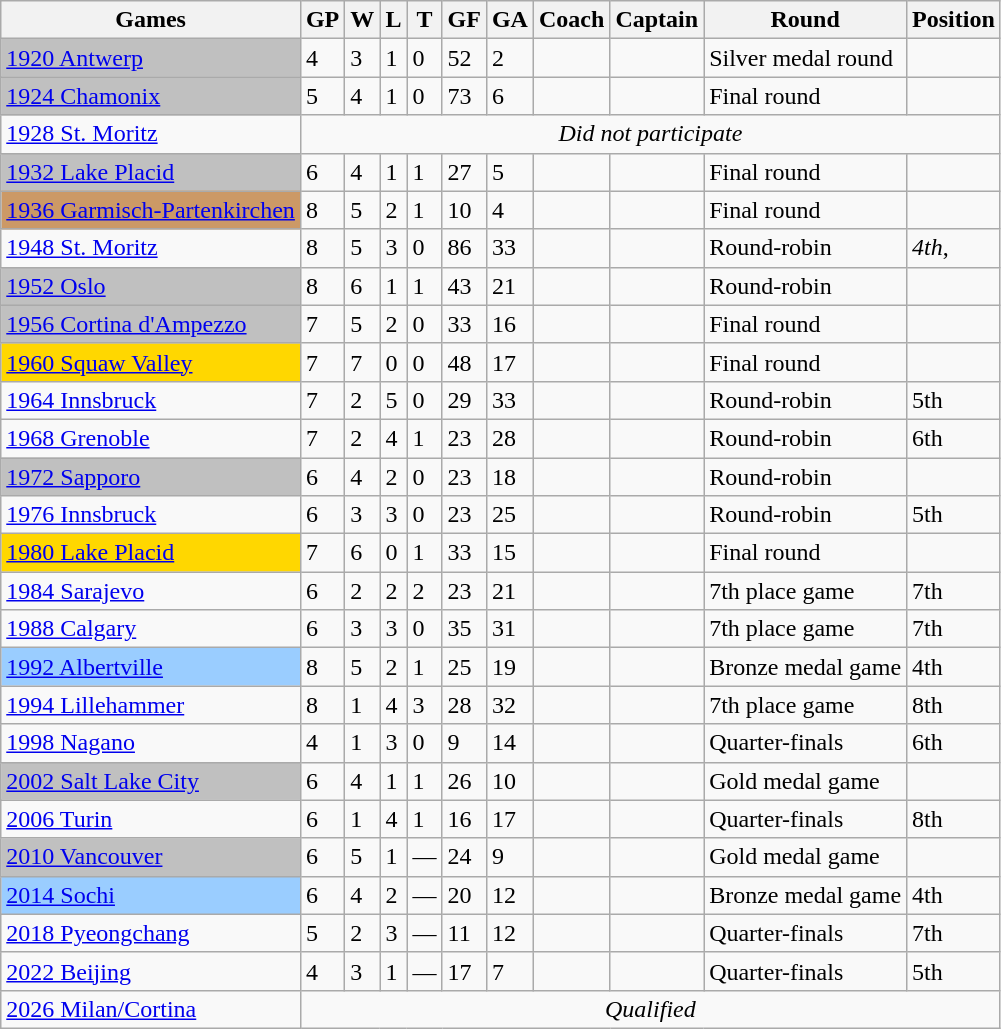<table class="wikitable sortable">
<tr>
<th>Games</th>
<th>GP</th>
<th>W</th>
<th>L</th>
<th>T</th>
<th>GF</th>
<th>GA</th>
<th>Coach</th>
<th>Captain</th>
<th>Round</th>
<th>Position</th>
</tr>
<tr>
<td style="background:silver;"> <a href='#'>1920 Antwerp</a></td>
<td>4</td>
<td>3</td>
<td>1</td>
<td>0</td>
<td>52</td>
<td>2</td>
<td><br></td>
<td></td>
<td>Silver medal round</td>
<td></td>
</tr>
<tr>
<td style="background:silver;"> <a href='#'>1924 Chamonix</a></td>
<td>5</td>
<td>4</td>
<td>1</td>
<td>0</td>
<td>73</td>
<td>6</td>
<td></td>
<td></td>
<td>Final round</td>
<td></td>
</tr>
<tr>
<td> <a href='#'>1928 St. Moritz</a></td>
<td style="text-align:center;" colspan="10"><em>Did not participate</em></td>
</tr>
<tr>
<td style="background:silver;"> <a href='#'>1932 Lake Placid</a></td>
<td>6</td>
<td>4</td>
<td>1</td>
<td>1</td>
<td>27</td>
<td>5</td>
<td></td>
<td></td>
<td>Final round</td>
<td></td>
</tr>
<tr>
<td style="background:#c96;"> <a href='#'>1936 Garmisch-Partenkirchen</a></td>
<td>8</td>
<td>5</td>
<td>2</td>
<td>1</td>
<td>10</td>
<td>4</td>
<td></td>
<td></td>
<td>Final round</td>
<td></td>
</tr>
<tr>
<td> <a href='#'>1948 St. Moritz</a></td>
<td>8</td>
<td>5</td>
<td>3</td>
<td>0</td>
<td>86</td>
<td>33</td>
<td></td>
<td></td>
<td>Round-robin</td>
<td><em>4th</em>, </td>
</tr>
<tr>
<td style="background:silver;"> <a href='#'>1952 Oslo</a></td>
<td>8</td>
<td>6</td>
<td>1</td>
<td>1</td>
<td>43</td>
<td>21</td>
<td></td>
<td></td>
<td>Round-robin</td>
<td></td>
</tr>
<tr>
<td style="background:silver;"> <a href='#'>1956 Cortina d'Ampezzo</a></td>
<td>7</td>
<td>5</td>
<td>2</td>
<td>0</td>
<td>33</td>
<td>16</td>
<td></td>
<td></td>
<td>Final round</td>
<td></td>
</tr>
<tr>
<td style="background:gold"> <a href='#'>1960 Squaw Valley</a></td>
<td>7</td>
<td>7</td>
<td>0</td>
<td>0</td>
<td>48</td>
<td>17</td>
<td></td>
<td></td>
<td>Final round</td>
<td></td>
</tr>
<tr>
<td> <a href='#'>1964 Innsbruck</a></td>
<td>7</td>
<td>2</td>
<td>5</td>
<td>0</td>
<td>29</td>
<td>33</td>
<td></td>
<td><br></td>
<td>Round-robin</td>
<td>5th</td>
</tr>
<tr>
<td> <a href='#'>1968 Grenoble</a></td>
<td>7</td>
<td>2</td>
<td>4</td>
<td>1</td>
<td>23</td>
<td>28</td>
<td></td>
<td></td>
<td>Round-robin</td>
<td>6th</td>
</tr>
<tr>
<td style="background:silver;"> <a href='#'>1972 Sapporo</a></td>
<td>6</td>
<td>4</td>
<td>2</td>
<td>0</td>
<td>23</td>
<td>18</td>
<td></td>
<td></td>
<td>Round-robin</td>
<td></td>
</tr>
<tr>
<td> <a href='#'>1976 Innsbruck</a></td>
<td>6</td>
<td>3</td>
<td>3</td>
<td>0</td>
<td>23</td>
<td>25</td>
<td></td>
<td></td>
<td>Round-robin</td>
<td>5th</td>
</tr>
<tr>
<td style="background:gold"> <a href='#'>1980 Lake Placid</a></td>
<td>7</td>
<td>6</td>
<td>0</td>
<td>1</td>
<td>33</td>
<td>15</td>
<td></td>
<td></td>
<td>Final round</td>
<td></td>
</tr>
<tr>
<td> <a href='#'>1984 Sarajevo</a></td>
<td>6</td>
<td>2</td>
<td>2</td>
<td>2</td>
<td>23</td>
<td>21</td>
<td></td>
<td></td>
<td>7th place game</td>
<td>7th</td>
</tr>
<tr>
<td> <a href='#'>1988 Calgary</a></td>
<td>6</td>
<td>3</td>
<td>3</td>
<td>0</td>
<td>35</td>
<td>31</td>
<td></td>
<td></td>
<td>7th place game</td>
<td>7th</td>
</tr>
<tr>
<td style="background:#9acdff;"> <a href='#'>1992 Albertville</a></td>
<td>8</td>
<td>5</td>
<td>2</td>
<td>1</td>
<td>25</td>
<td>19</td>
<td></td>
<td></td>
<td>Bronze medal game</td>
<td>4th</td>
</tr>
<tr>
<td> <a href='#'>1994 Lillehammer</a></td>
<td>8</td>
<td>1</td>
<td>4</td>
<td>3</td>
<td>28</td>
<td>32</td>
<td></td>
<td></td>
<td>7th place game</td>
<td>8th</td>
</tr>
<tr>
<td> <a href='#'>1998 Nagano</a></td>
<td>4</td>
<td>1</td>
<td>3</td>
<td>0</td>
<td>9</td>
<td>14</td>
<td></td>
<td></td>
<td>Quarter-finals</td>
<td>6th</td>
</tr>
<tr>
<td style="background:silver;"> <a href='#'>2002 Salt Lake City</a></td>
<td>6</td>
<td>4</td>
<td>1</td>
<td>1</td>
<td>26</td>
<td>10</td>
<td></td>
<td></td>
<td>Gold medal game</td>
<td></td>
</tr>
<tr>
<td> <a href='#'>2006 Turin</a></td>
<td>6</td>
<td>1</td>
<td>4</td>
<td>1</td>
<td>16</td>
<td>17</td>
<td></td>
<td></td>
<td>Quarter-finals</td>
<td>8th</td>
</tr>
<tr>
<td style="background:silver;"> <a href='#'>2010 Vancouver</a></td>
<td>6</td>
<td>5</td>
<td>1</td>
<td>—</td>
<td>24</td>
<td>9</td>
<td></td>
<td></td>
<td>Gold medal game</td>
<td></td>
</tr>
<tr>
<td style="background:#9acdff;"> <a href='#'>2014 Sochi</a></td>
<td>6</td>
<td>4</td>
<td>2</td>
<td>—</td>
<td>20</td>
<td>12</td>
<td></td>
<td></td>
<td>Bronze medal game</td>
<td>4th</td>
</tr>
<tr>
<td> <a href='#'>2018 Pyeongchang</a></td>
<td>5</td>
<td>2</td>
<td>3</td>
<td>—</td>
<td>11</td>
<td>12</td>
<td></td>
<td></td>
<td>Quarter-finals</td>
<td>7th</td>
</tr>
<tr>
<td> <a href='#'>2022 Beijing</a></td>
<td>4</td>
<td>3</td>
<td>1</td>
<td>—</td>
<td>17</td>
<td>7</td>
<td></td>
<td></td>
<td>Quarter-finals</td>
<td>5th</td>
</tr>
<tr>
<td> <a href='#'>2026 Milan/Cortina</a></td>
<td colspan="10" align=center><em>Qualified</em></td>
</tr>
</table>
